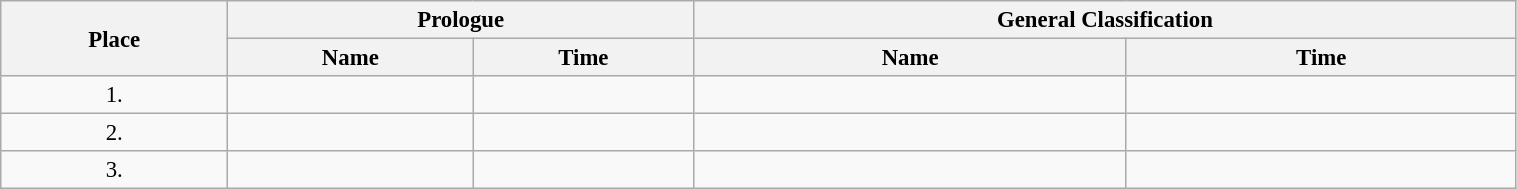<table class=wikitable style="font-size:95%" width="80%">
<tr>
<th rowspan="2">Place</th>
<th colspan="2">Prologue</th>
<th colspan="2">General Classification</th>
</tr>
<tr>
<th>Name</th>
<th>Time</th>
<th>Name</th>
<th>Time</th>
</tr>
<tr>
<td align="center">1.</td>
<td></td>
<td></td>
<td></td>
<td></td>
</tr>
<tr>
<td align="center">2.</td>
<td></td>
<td></td>
<td></td>
<td></td>
</tr>
<tr>
<td align="center">3.</td>
<td></td>
<td></td>
<td></td>
<td></td>
</tr>
</table>
